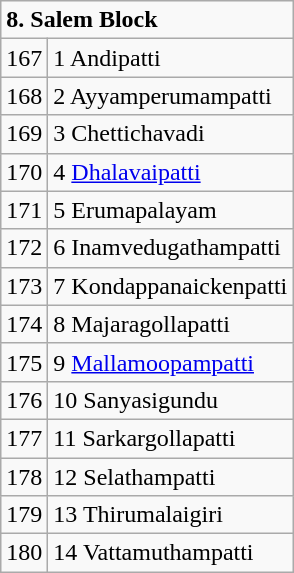<table class="wikitable">
<tr>
<td colspan="2"><strong>8. Salem Block</strong></td>
</tr>
<tr>
<td>167</td>
<td>1 Andipatti</td>
</tr>
<tr>
<td>168</td>
<td>2 Ayyamperumampatti</td>
</tr>
<tr>
<td>169</td>
<td>3 Chettichavadi</td>
</tr>
<tr>
<td>170</td>
<td>4 <a href='#'>Dhalavaipatti</a></td>
</tr>
<tr>
<td>171</td>
<td>5 Erumapalayam</td>
</tr>
<tr>
<td>172</td>
<td>6 Inamvedugathampatti</td>
</tr>
<tr>
<td>173</td>
<td>7 Kondappanaickenpatti</td>
</tr>
<tr>
<td>174</td>
<td>8 Majaragollapatti</td>
</tr>
<tr>
<td>175</td>
<td>9 <a href='#'>Mallamoopampatti</a></td>
</tr>
<tr>
<td>176</td>
<td>10 Sanyasigundu</td>
</tr>
<tr>
<td>177</td>
<td>11 Sarkargollapatti</td>
</tr>
<tr>
<td>178</td>
<td>12 Selathampatti</td>
</tr>
<tr>
<td>179</td>
<td>13 Thirumalaigiri</td>
</tr>
<tr>
<td>180</td>
<td>14 Vattamuthampatti</td>
</tr>
</table>
